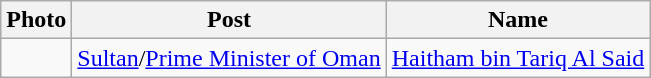<table class="wikitable">
<tr>
<th>Photo</th>
<th>Post</th>
<th>Name</th>
</tr>
<tr>
<td></td>
<td><a href='#'>Sultan</a>/<a href='#'>Prime Minister of Oman</a></td>
<td><a href='#'>Haitham bin Tariq Al Said</a></td>
</tr>
</table>
